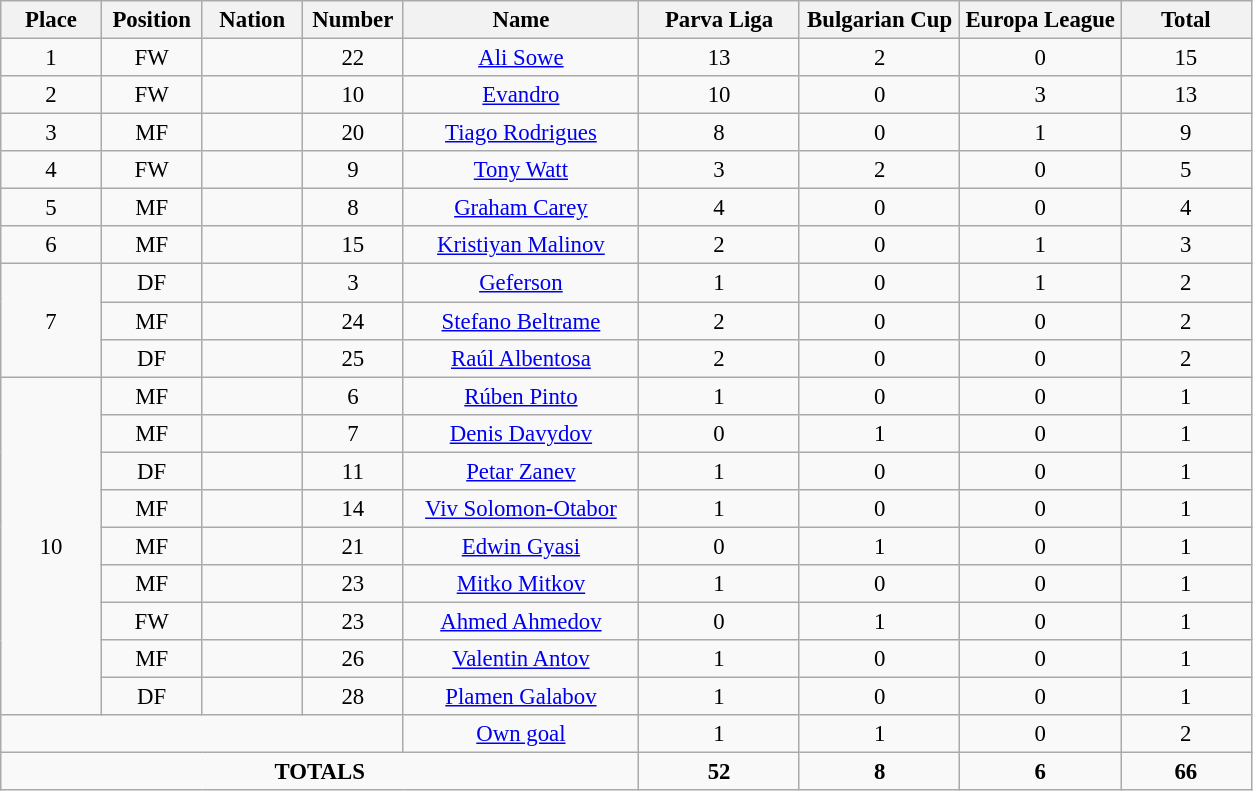<table class="wikitable" style="font-size: 95%; text-align: center;">
<tr>
<th width=60>Place</th>
<th width=60>Position</th>
<th width=60>Nation</th>
<th width=60>Number</th>
<th width=150>Name</th>
<th width=100>Parva Liga</th>
<th width=100>Bulgarian Cup</th>
<th width=100>Europa League</th>
<th width=80>Total</th>
</tr>
<tr>
<td rowspan=1>1</td>
<td>FW</td>
<td></td>
<td>22</td>
<td><a href='#'>Ali Sowe</a></td>
<td>13</td>
<td>2</td>
<td>0</td>
<td>15</td>
</tr>
<tr>
<td rowspan=1>2</td>
<td>FW</td>
<td></td>
<td>10</td>
<td><a href='#'>Evandro</a></td>
<td>10</td>
<td>0</td>
<td>3</td>
<td>13</td>
</tr>
<tr>
<td rowspan=1>3</td>
<td>MF</td>
<td></td>
<td>20</td>
<td><a href='#'>Tiago Rodrigues</a></td>
<td>8</td>
<td>0</td>
<td>1</td>
<td>9</td>
</tr>
<tr>
<td rowspan=1>4</td>
<td>FW</td>
<td></td>
<td>9</td>
<td><a href='#'>Tony Watt</a></td>
<td>3</td>
<td>2</td>
<td>0</td>
<td>5</td>
</tr>
<tr>
<td rowspan=1>5</td>
<td>MF</td>
<td></td>
<td>8</td>
<td><a href='#'>Graham Carey</a></td>
<td>4</td>
<td>0</td>
<td>0</td>
<td>4</td>
</tr>
<tr>
<td rowspan=1>6</td>
<td>MF</td>
<td></td>
<td>15</td>
<td><a href='#'>Kristiyan Malinov</a></td>
<td>2</td>
<td>0</td>
<td>1</td>
<td>3</td>
</tr>
<tr>
<td rowspan=3>7</td>
<td>DF</td>
<td></td>
<td>3</td>
<td><a href='#'>Geferson</a></td>
<td>1</td>
<td>0</td>
<td>1</td>
<td>2</td>
</tr>
<tr>
<td>MF</td>
<td></td>
<td>24</td>
<td><a href='#'>Stefano Beltrame</a></td>
<td>2</td>
<td>0</td>
<td>0</td>
<td>2</td>
</tr>
<tr>
<td>DF</td>
<td></td>
<td>25</td>
<td><a href='#'>Raúl Albentosa</a></td>
<td>2</td>
<td>0</td>
<td>0</td>
<td>2</td>
</tr>
<tr>
<td rowspan=9>10</td>
<td>MF</td>
<td></td>
<td>6</td>
<td><a href='#'>Rúben Pinto</a></td>
<td>1</td>
<td>0</td>
<td>0</td>
<td>1</td>
</tr>
<tr>
<td>MF</td>
<td></td>
<td>7</td>
<td><a href='#'>Denis Davydov</a></td>
<td>0</td>
<td>1</td>
<td>0</td>
<td>1</td>
</tr>
<tr>
<td>DF</td>
<td></td>
<td>11</td>
<td><a href='#'>Petar Zanev</a></td>
<td>1</td>
<td>0</td>
<td>0</td>
<td>1</td>
</tr>
<tr>
<td>MF</td>
<td></td>
<td>14</td>
<td><a href='#'>Viv Solomon-Otabor</a></td>
<td>1</td>
<td>0</td>
<td>0</td>
<td>1</td>
</tr>
<tr>
<td>MF</td>
<td></td>
<td>21</td>
<td><a href='#'>Edwin Gyasi</a></td>
<td>0</td>
<td>1</td>
<td>0</td>
<td>1</td>
</tr>
<tr>
<td>MF</td>
<td></td>
<td>23</td>
<td><a href='#'>Mitko Mitkov</a></td>
<td>1</td>
<td>0</td>
<td>0</td>
<td>1</td>
</tr>
<tr>
<td>FW</td>
<td></td>
<td>23</td>
<td><a href='#'>Ahmed Ahmedov</a></td>
<td>0</td>
<td>1</td>
<td>0</td>
<td>1</td>
</tr>
<tr>
<td>MF</td>
<td></td>
<td>26</td>
<td><a href='#'>Valentin Antov</a></td>
<td>1</td>
<td>0</td>
<td>0</td>
<td>1</td>
</tr>
<tr>
<td>DF</td>
<td></td>
<td>28</td>
<td><a href='#'>Plamen Galabov</a></td>
<td>1</td>
<td>0</td>
<td>0</td>
<td>1</td>
</tr>
<tr>
<td colspan=4></td>
<td><a href='#'>Own goal</a></td>
<td>1</td>
<td>1</td>
<td>0</td>
<td>2</td>
</tr>
<tr>
<td colspan="5"><strong>TOTALS</strong></td>
<td><strong>52</strong></td>
<td><strong>8</strong></td>
<td><strong>6</strong></td>
<td><strong>66</strong></td>
</tr>
</table>
